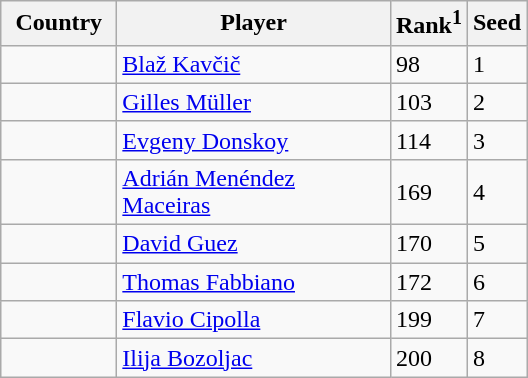<table class="sortable wikitable">
<tr>
<th width="70">Country</th>
<th width="175">Player</th>
<th>Rank<sup>1</sup></th>
<th>Seed</th>
</tr>
<tr>
<td></td>
<td><a href='#'>Blaž Kavčič</a></td>
<td>98</td>
<td>1</td>
</tr>
<tr>
<td></td>
<td><a href='#'>Gilles Müller</a></td>
<td>103</td>
<td>2</td>
</tr>
<tr>
<td></td>
<td><a href='#'>Evgeny Donskoy</a></td>
<td>114</td>
<td>3</td>
</tr>
<tr>
<td></td>
<td><a href='#'>Adrián Menéndez Maceiras</a></td>
<td>169</td>
<td>4</td>
</tr>
<tr>
<td></td>
<td><a href='#'>David Guez</a></td>
<td>170</td>
<td>5</td>
</tr>
<tr>
<td></td>
<td><a href='#'>Thomas Fabbiano</a></td>
<td>172</td>
<td>6</td>
</tr>
<tr>
<td></td>
<td><a href='#'>Flavio Cipolla</a></td>
<td>199</td>
<td>7</td>
</tr>
<tr>
<td></td>
<td><a href='#'>Ilija Bozoljac</a></td>
<td>200</td>
<td>8</td>
</tr>
</table>
